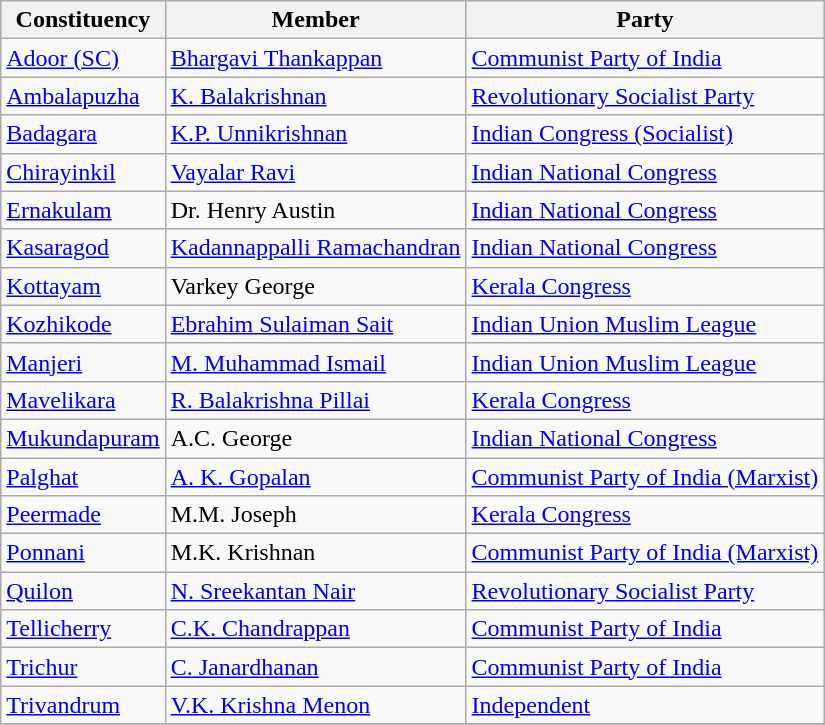<table class="wikitable sortable">
<tr>
<th>Constituency</th>
<th>Member</th>
<th>Party</th>
</tr>
<tr>
<td><a href='#'>Adoor (SC)</a></td>
<td><a href='#'>Bhargavi Thankappan</a></td>
<td><a href='#'>Communist Party of India</a></td>
</tr>
<tr>
<td><a href='#'>Ambalapuzha</a></td>
<td><a href='#'>K. Balakrishnan</a></td>
<td><a href='#'>Revolutionary Socialist Party</a></td>
</tr>
<tr>
<td><a href='#'>Badagara</a></td>
<td><a href='#'>K.P. Unnikrishnan</a></td>
<td><a href='#'>Indian Congress (Socialist)</a></td>
</tr>
<tr>
<td><a href='#'>Chirayinkil</a></td>
<td><a href='#'>Vayalar Ravi</a></td>
<td><a href='#'>Indian National Congress</a></td>
</tr>
<tr>
<td><a href='#'>Ernakulam</a></td>
<td>Dr. Henry Austin</td>
<td><a href='#'>Indian National Congress</a></td>
</tr>
<tr>
<td><a href='#'>Kasaragod</a></td>
<td><a href='#'>Kadannappalli Ramachandran</a></td>
<td><a href='#'>Indian National Congress</a></td>
</tr>
<tr>
<td><a href='#'>Kottayam</a></td>
<td>Varkey George</td>
<td><a href='#'>Kerala Congress</a></td>
</tr>
<tr>
<td><a href='#'>Kozhikode</a></td>
<td><a href='#'>Ebrahim Sulaiman Sait</a></td>
<td><a href='#'>Indian Union Muslim League</a></td>
</tr>
<tr>
<td><a href='#'>Manjeri</a></td>
<td><a href='#'>M. Muhammad Ismail</a></td>
<td><a href='#'>Indian Union Muslim League</a></td>
</tr>
<tr>
<td><a href='#'>Mavelikara</a></td>
<td><a href='#'>R. Balakrishna Pillai</a></td>
<td><a href='#'>Kerala Congress</a></td>
</tr>
<tr>
<td><a href='#'>Mukundapuram</a></td>
<td>A.C. George</td>
<td><a href='#'>Indian National Congress</a></td>
</tr>
<tr>
<td><a href='#'>Palghat</a></td>
<td><a href='#'>A. K. Gopalan</a></td>
<td><a href='#'>Communist Party of India (Marxist)</a></td>
</tr>
<tr>
<td><a href='#'>Peermade</a></td>
<td>M.M. Joseph</td>
<td><a href='#'>Kerala Congress</a></td>
</tr>
<tr>
<td><a href='#'>Ponnani</a></td>
<td>M.K. Krishnan</td>
<td><a href='#'>Communist Party of India (Marxist)</a></td>
</tr>
<tr>
<td><a href='#'>Quilon</a></td>
<td><a href='#'>N. Sreekantan Nair</a></td>
<td><a href='#'>Revolutionary Socialist Party</a></td>
</tr>
<tr>
<td><a href='#'>Tellicherry</a></td>
<td><a href='#'>C.K. Chandrappan</a></td>
<td><a href='#'>Communist Party of India</a></td>
</tr>
<tr>
<td><a href='#'>Trichur</a></td>
<td><a href='#'>C. Janardhanan</a></td>
<td><a href='#'>Communist Party of India</a></td>
</tr>
<tr>
<td><a href='#'>Trivandrum</a></td>
<td><a href='#'>V.K. Krishna Menon</a></td>
<td><a href='#'>Independent</a></td>
</tr>
<tr>
</tr>
</table>
